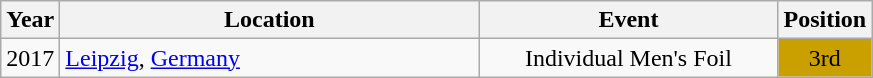<table class="wikitable" style="text-align:center;">
<tr>
<th>Year</th>
<th style="width:17em">Location</th>
<th style="width:12em">Event</th>
<th>Position</th>
</tr>
<tr>
<td>2017</td>
<td rowspan="1" align="left"> <a href='#'>Leipzig</a>, <a href='#'>Germany</a></td>
<td>Individual Men's Foil</td>
<td bgcolor="caramel">3rd</td>
</tr>
</table>
